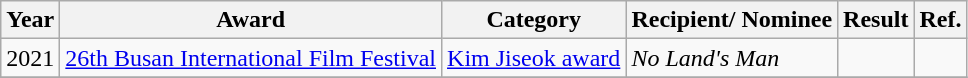<table class="wikitable">
<tr>
<th>Year</th>
<th>Award</th>
<th>Category</th>
<th>Recipient/ Nominee</th>
<th>Result</th>
<th>Ref.</th>
</tr>
<tr>
<td>2021</td>
<td><a href='#'>26th Busan International Film Festival</a></td>
<td><a href='#'>Kim Jiseok award</a></td>
<td><em>No Land's Man</em></td>
<td></td>
<td></td>
</tr>
<tr>
</tr>
</table>
